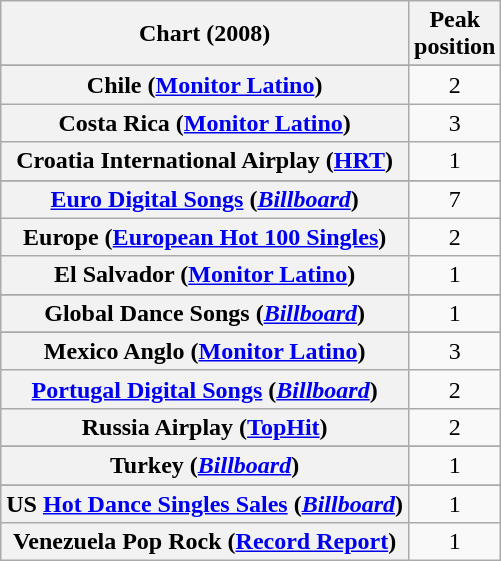<table class="wikitable sortable plainrowheaders" style="text-align:center">
<tr>
<th>Chart (2008)</th>
<th>Peak<br>position</th>
</tr>
<tr>
</tr>
<tr>
</tr>
<tr>
</tr>
<tr>
</tr>
<tr>
</tr>
<tr>
</tr>
<tr>
</tr>
<tr>
</tr>
<tr>
<th scope="row">Chile (<a href='#'>Monitor Latino</a>)</th>
<td>2</td>
</tr>
<tr>
<th scope="row">Costa Rica (<a href='#'>Monitor Latino</a>)</th>
<td>3</td>
</tr>
<tr>
<th scope="row">Croatia International Airplay (<a href='#'>HRT</a>)</th>
<td align="center">1</td>
</tr>
<tr>
</tr>
<tr>
</tr>
<tr>
<th scope="row"><a href='#'>Euro Digital Songs</a> (<em><a href='#'>Billboard</a></em>)</th>
<td>7</td>
</tr>
<tr>
<th scope="row">Europe (<a href='#'>European Hot 100 Singles</a>)</th>
<td>2</td>
</tr>
<tr>
<th scope="row">El Salvador (<a href='#'>Monitor Latino</a>)</th>
<td>1</td>
</tr>
<tr>
</tr>
<tr>
</tr>
<tr>
</tr>
<tr>
<th scope="row">Global Dance Songs (<em><a href='#'>Billboard</a></em>)</th>
<td>1</td>
</tr>
<tr>
</tr>
<tr>
</tr>
<tr>
</tr>
<tr>
</tr>
<tr>
</tr>
<tr>
</tr>
<tr>
</tr>
<tr>
</tr>
<tr>
<th scope="row">Mexico Anglo (<a href='#'>Monitor Latino</a>)</th>
<td>3</td>
</tr>
<tr>
<th scope="row"><a href='#'>Portugal Digital Songs</a> (<em><a href='#'>Billboard</a></em>)</th>
<td>2</td>
</tr>
<tr>
<th scope="row">Russia Airplay (<a href='#'>TopHit</a>)</th>
<td>2</td>
</tr>
<tr>
</tr>
<tr>
</tr>
<tr>
</tr>
<tr>
</tr>
<tr>
</tr>
<tr>
<th scope="row">Turkey (<a href='#'><em>Billboard</em></a>)</th>
<td>1</td>
</tr>
<tr>
</tr>
<tr>
</tr>
<tr>
</tr>
<tr>
</tr>
<tr>
<th scope="row">US <a href='#'>Hot Dance Singles Sales</a> (<em><a href='#'>Billboard</a></em>)</th>
<td>1</td>
</tr>
<tr>
<th scope="row">Venezuela Pop Rock (<a href='#'>Record Report</a>)</th>
<td>1</td>
</tr>
</table>
